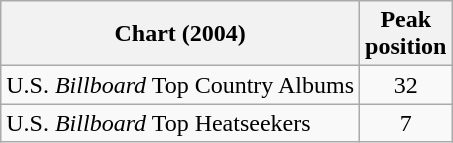<table class="wikitable">
<tr>
<th>Chart (2004)</th>
<th>Peak<br>position</th>
</tr>
<tr>
<td>U.S. <em>Billboard</em> Top Country Albums</td>
<td align="center">32</td>
</tr>
<tr>
<td>U.S. <em>Billboard</em> Top Heatseekers</td>
<td align="center">7</td>
</tr>
</table>
